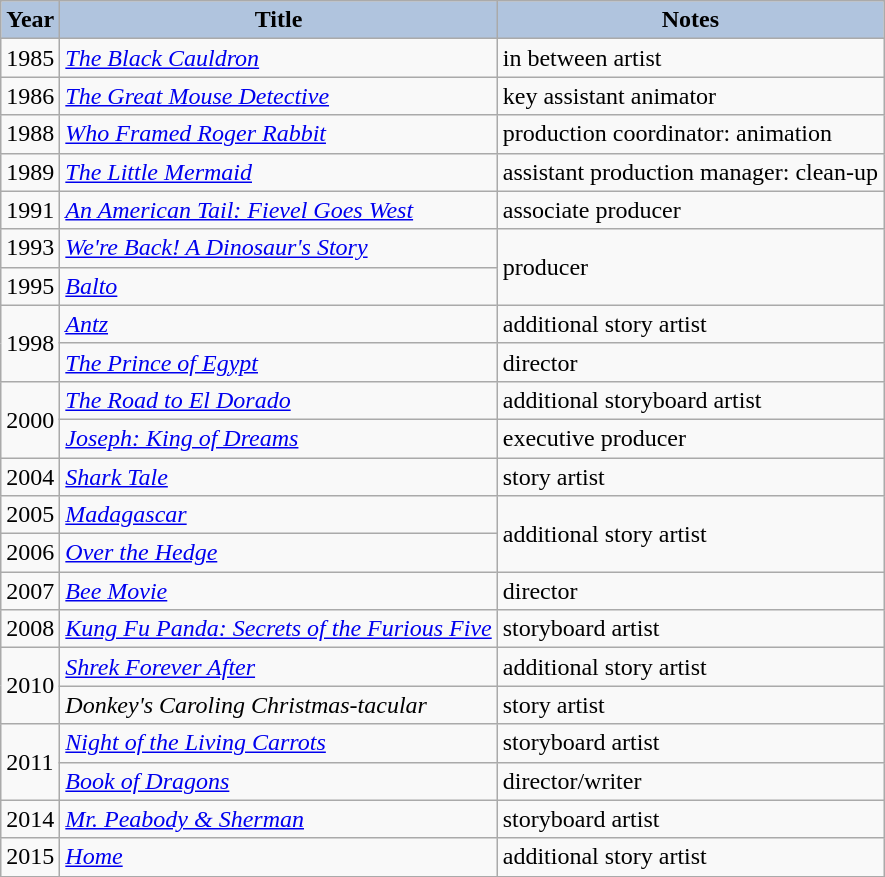<table class="wikitable">
<tr>
<th style="background:#B0C4DE;">Year</th>
<th style="background:#B0C4DE;">Title</th>
<th style="background:#B0C4DE;">Notes</th>
</tr>
<tr>
<td>1985</td>
<td><em><a href='#'>The Black Cauldron</a></em></td>
<td>in between artist</td>
</tr>
<tr>
<td>1986</td>
<td><em><a href='#'>The Great Mouse Detective</a></em></td>
<td>key assistant animator</td>
</tr>
<tr>
<td>1988</td>
<td><em><a href='#'>Who Framed Roger Rabbit</a></em></td>
<td>production coordinator: animation</td>
</tr>
<tr>
<td>1989</td>
<td><em><a href='#'>The Little Mermaid</a></em></td>
<td>assistant production manager: clean-up</td>
</tr>
<tr>
<td>1991</td>
<td><em><a href='#'>An American Tail: Fievel Goes West</a></em></td>
<td>associate producer</td>
</tr>
<tr>
<td>1993</td>
<td><em><a href='#'>We're Back! A Dinosaur's Story</a></em></td>
<td rowspan="2">producer</td>
</tr>
<tr>
<td>1995</td>
<td><em><a href='#'>Balto</a></em></td>
</tr>
<tr>
<td rowspan="2">1998</td>
<td><em><a href='#'>Antz</a></em></td>
<td>additional story artist</td>
</tr>
<tr>
<td><em><a href='#'>The Prince of Egypt</a></em></td>
<td>director</td>
</tr>
<tr>
<td rowspan="2">2000</td>
<td><em><a href='#'>The Road to El Dorado</a></em></td>
<td>additional storyboard artist</td>
</tr>
<tr>
<td><em><a href='#'>Joseph: King of Dreams</a></em></td>
<td>executive producer</td>
</tr>
<tr>
<td>2004</td>
<td><em><a href='#'>Shark Tale</a></em></td>
<td>story artist</td>
</tr>
<tr>
<td>2005</td>
<td><em><a href='#'>Madagascar</a></em></td>
<td rowspan="2">additional story artist</td>
</tr>
<tr>
<td>2006</td>
<td><em><a href='#'>Over the Hedge</a></em></td>
</tr>
<tr>
<td>2007</td>
<td><em><a href='#'>Bee Movie</a></em></td>
<td>director</td>
</tr>
<tr>
<td>2008</td>
<td><em><a href='#'>Kung Fu Panda: Secrets of the Furious Five</a></em></td>
<td>storyboard artist</td>
</tr>
<tr>
<td rowspan="2">2010</td>
<td><em><a href='#'>Shrek Forever After</a></em></td>
<td>additional story artist</td>
</tr>
<tr>
<td><em>Donkey's Caroling Christmas-tacular</em></td>
<td>story artist</td>
</tr>
<tr>
<td rowspan="2">2011</td>
<td><em><a href='#'>Night of the Living Carrots</a></em></td>
<td>storyboard artist</td>
</tr>
<tr>
<td><em><a href='#'>Book of Dragons</a></em></td>
<td>director/writer</td>
</tr>
<tr>
<td>2014</td>
<td><em><a href='#'>Mr. Peabody & Sherman</a></em></td>
<td>storyboard artist</td>
</tr>
<tr>
<td>2015</td>
<td><em><a href='#'>Home</a></em></td>
<td>additional story artist</td>
</tr>
</table>
